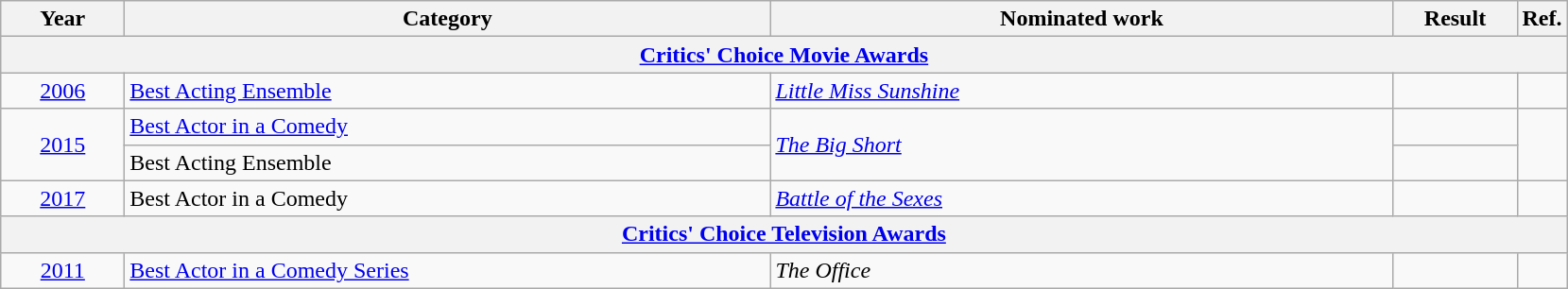<table class=wikitable>
<tr>
<th scope="col" style="width:5em;">Year</th>
<th scope="col" style="width:28em;">Category</th>
<th scope="col" style="width:27em;">Nominated work</th>
<th scope="col" style="width:5em;">Result</th>
<th>Ref.</th>
</tr>
<tr>
<th colspan=5><a href='#'>Critics' Choice Movie Awards</a></th>
</tr>
<tr>
<td style="text-align:center;"><a href='#'>2006</a></td>
<td><a href='#'>Best Acting Ensemble</a></td>
<td><em><a href='#'>Little Miss Sunshine</a></em></td>
<td></td>
<td style="text-align:center;"></td>
</tr>
<tr>
<td rowspan="2" style="text-align:center;"><a href='#'>2015</a></td>
<td><a href='#'>Best Actor in a Comedy</a></td>
<td rowspan="2"><em><a href='#'>The Big Short</a></em></td>
<td></td>
<td rowspan="2" style="text-align:center;"></td>
</tr>
<tr>
<td>Best Acting Ensemble</td>
<td></td>
</tr>
<tr>
<td style="text-align:center;"><a href='#'>2017</a></td>
<td>Best Actor in a Comedy</td>
<td><em><a href='#'>Battle of the Sexes</a></em></td>
<td></td>
<td style="text-align: center;"></td>
</tr>
<tr>
<th colspan=5><a href='#'>Critics' Choice Television Awards</a></th>
</tr>
<tr>
<td style="text-align:center;"><a href='#'>2011</a></td>
<td><a href='#'>Best Actor in a Comedy Series</a></td>
<td><em>The Office</em></td>
<td></td>
<td style="text-align:center;"></td>
</tr>
</table>
